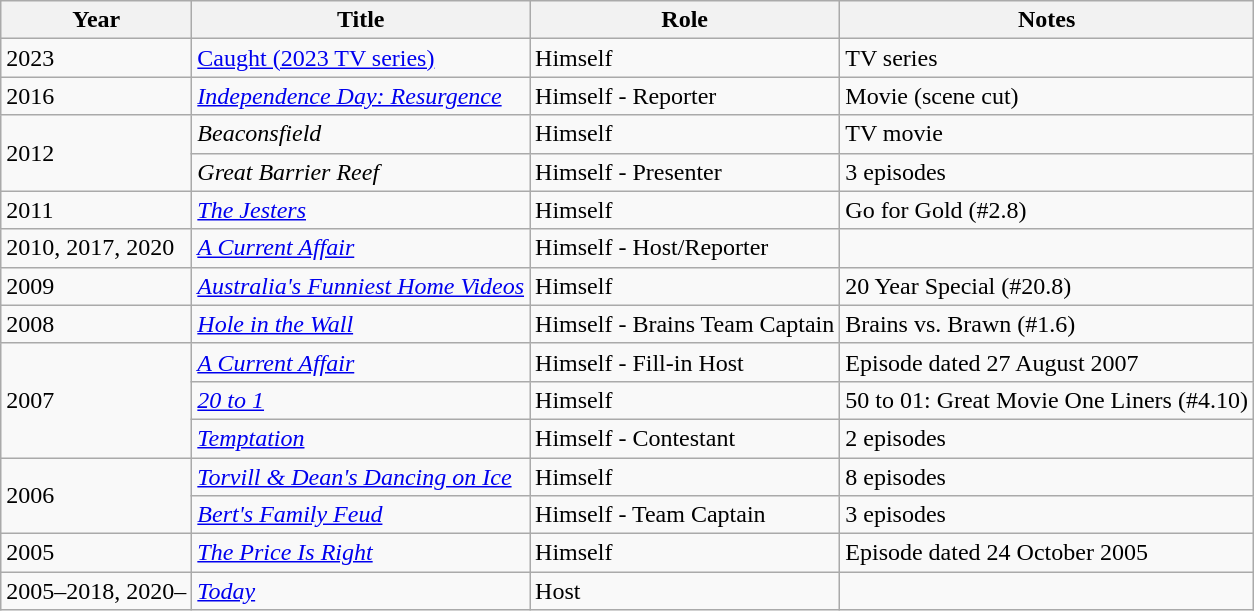<table class="wikitable sortable">
<tr>
<th>Year</th>
<th>Title</th>
<th>Role</th>
<th>Notes</th>
</tr>
<tr>
<td>2023</td>
<td><a href='#'>Caught (2023 TV series)</a></td>
<td>Himself</td>
<td>TV series</td>
</tr>
<tr>
<td>2016</td>
<td><em><a href='#'>Independence Day: Resurgence</a></em></td>
<td>Himself - Reporter</td>
<td>Movie (scene cut)</td>
</tr>
<tr>
<td rowspan="2">2012</td>
<td><em>Beaconsfield</em></td>
<td>Himself</td>
<td>TV movie</td>
</tr>
<tr>
<td><em>Great Barrier Reef</em></td>
<td>Himself - Presenter</td>
<td>3 episodes</td>
</tr>
<tr>
<td>2011</td>
<td><em><a href='#'>The Jesters</a></em></td>
<td>Himself</td>
<td>Go for Gold (#2.8)</td>
</tr>
<tr>
<td>2010, 2017, 2020</td>
<td><em><a href='#'>A Current Affair</a></em></td>
<td>Himself - Host/Reporter</td>
<td></td>
</tr>
<tr>
<td>2009</td>
<td><em><a href='#'>Australia's Funniest Home Videos</a></em></td>
<td>Himself</td>
<td>20 Year Special (#20.8)</td>
</tr>
<tr>
<td>2008</td>
<td><em><a href='#'>Hole in the Wall</a></em></td>
<td>Himself - Brains Team Captain</td>
<td>Brains vs. Brawn (#1.6)</td>
</tr>
<tr>
<td rowspan="3">2007</td>
<td><em><a href='#'>A Current Affair</a></em></td>
<td>Himself - Fill-in Host</td>
<td>Episode dated 27 August 2007</td>
</tr>
<tr>
<td><em><a href='#'>20 to 1</a></em></td>
<td>Himself</td>
<td>50 to 01: Great Movie One Liners (#4.10)</td>
</tr>
<tr>
<td><em><a href='#'>Temptation</a></em></td>
<td>Himself - Contestant</td>
<td>2 episodes</td>
</tr>
<tr>
<td rowspan="2">2006</td>
<td><em><a href='#'>Torvill & Dean's Dancing on Ice</a></em></td>
<td>Himself</td>
<td>8 episodes</td>
</tr>
<tr>
<td><em><a href='#'>Bert's Family Feud</a></em></td>
<td>Himself - Team Captain</td>
<td>3 episodes</td>
</tr>
<tr>
<td>2005</td>
<td><em><a href='#'>The Price Is Right</a></em></td>
<td>Himself</td>
<td>Episode dated 24 October 2005</td>
</tr>
<tr>
<td>2005–2018, 2020–</td>
<td><em><a href='#'>Today</a></em></td>
<td>Host</td>
<td></td>
</tr>
</table>
